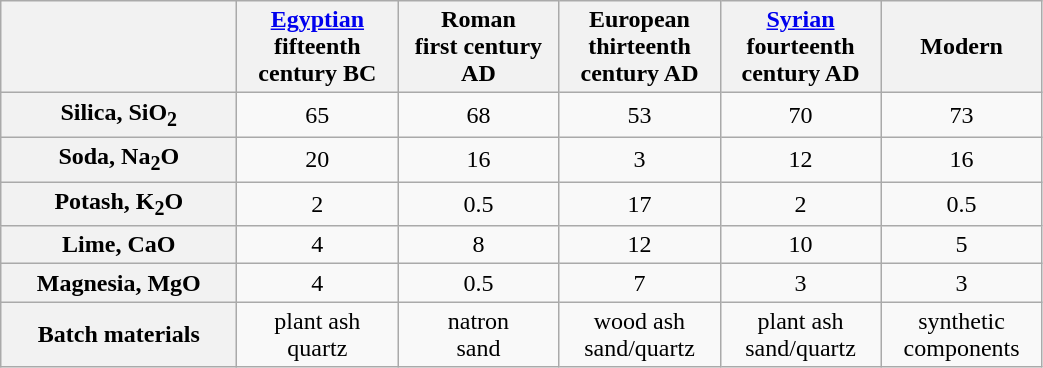<table class="wikitable" style="text-align:center">
<tr>
<th width="150"></th>
<th width="100"><a href='#'>Egyptian</a><br>fifteenth century BC</th>
<th width="100">Roman<br>first century AD</th>
<th width="100">European<br>thirteenth century AD</th>
<th width="100"><a href='#'>Syrian</a><br>fourteenth century AD</th>
<th width="100">Modern</th>
</tr>
<tr>
<th>Silica, SiO<sub>2</sub></th>
<td>65</td>
<td>68</td>
<td>53</td>
<td>70</td>
<td>73</td>
</tr>
<tr>
<th>Soda, Na<sub>2</sub>O</th>
<td>20</td>
<td>16</td>
<td>3</td>
<td>12</td>
<td>16</td>
</tr>
<tr>
<th>Potash, K<sub>2</sub>O</th>
<td>2</td>
<td>0.5</td>
<td>17</td>
<td>2</td>
<td>0.5</td>
</tr>
<tr>
<th>Lime, CaO</th>
<td>4</td>
<td>8</td>
<td>12</td>
<td>10</td>
<td>5</td>
</tr>
<tr>
<th>Magnesia, MgO</th>
<td>4</td>
<td>0.5</td>
<td>7</td>
<td>3</td>
<td>3</td>
</tr>
<tr>
<th>Batch materials</th>
<td>plant ash<br>quartz</td>
<td>natron<br>sand</td>
<td>wood ash<br>sand/quartz</td>
<td>plant ash<br>sand/quartz</td>
<td>synthetic<br>components</td>
</tr>
</table>
